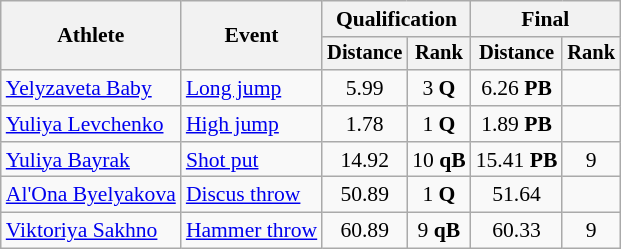<table class=wikitable style="font-size:90%">
<tr>
<th rowspan=2>Athlete</th>
<th rowspan=2>Event</th>
<th colspan=2>Qualification</th>
<th colspan=2>Final</th>
</tr>
<tr style="font-size:95%">
<th>Distance</th>
<th>Rank</th>
<th>Distance</th>
<th>Rank</th>
</tr>
<tr align=center>
<td align=left><a href='#'>Yelyzaveta Baby</a></td>
<td align=left><a href='#'>Long jump</a></td>
<td>5.99</td>
<td>3 <strong>Q</strong></td>
<td>6.26 <strong>PB</strong></td>
<td></td>
</tr>
<tr align=center>
<td align=left><a href='#'>Yuliya Levchenko</a></td>
<td align=left><a href='#'>High jump</a></td>
<td>1.78</td>
<td>1 <strong>Q</strong></td>
<td>1.89	<strong>PB</strong></td>
<td></td>
</tr>
<tr align=center>
<td align=left><a href='#'>Yuliya Bayrak</a></td>
<td align=left><a href='#'>Shot put</a></td>
<td>14.92</td>
<td>10 <strong>qB</strong></td>
<td>15.41	<strong>PB</strong></td>
<td>9</td>
</tr>
<tr align=center>
<td align=left><a href='#'>Al'Ona Byelyakova</a></td>
<td align=left><a href='#'>Discus throw</a></td>
<td>50.89</td>
<td>1 <strong>Q</strong></td>
<td>51.64</td>
<td></td>
</tr>
<tr align=center>
<td align=left><a href='#'>Viktoriya Sakhno</a></td>
<td align=left><a href='#'>Hammer throw</a></td>
<td>60.89</td>
<td>9 <strong>qB</strong></td>
<td>60.33</td>
<td>9</td>
</tr>
</table>
